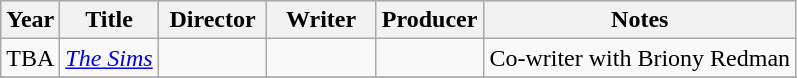<table class="wikitable plainrowheaders">
<tr style="background:#ccc; text-align:center; ">
<th>Year</th>
<th>Title</th>
<th width="65">Director</th>
<th width="65">Writer</th>
<th width="65">Producer</th>
<th>Notes</th>
</tr>
<tr>
<td>TBA</td>
<td><em><a href='#'>The Sims</a></em></td>
<td></td>
<td></td>
<td></td>
<td>Co-writer with Briony Redman</td>
</tr>
<tr>
</tr>
</table>
